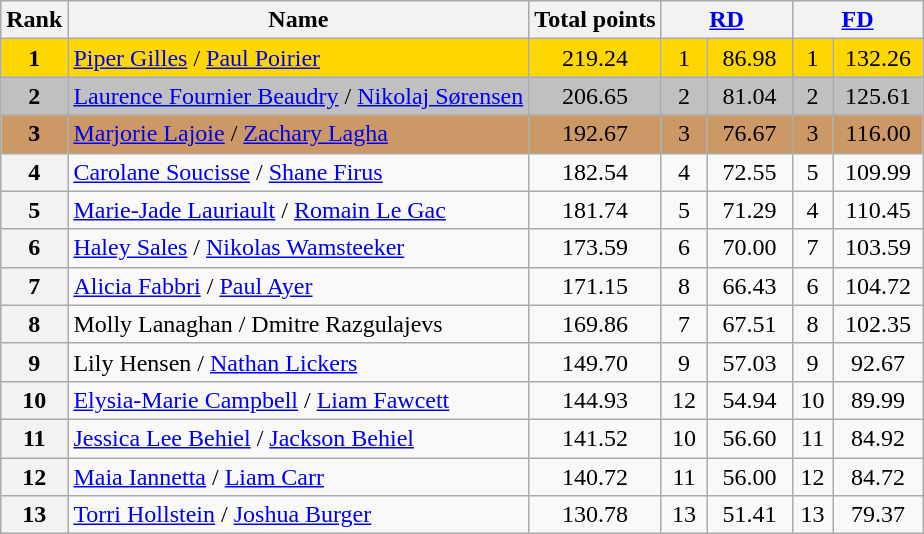<table class="wikitable sortable">
<tr>
<th>Rank</th>
<th>Name</th>
<th>Total points</th>
<th colspan="2" width="80px"><a href='#'>RD</a></th>
<th colspan="2" width="80px"><a href='#'>FD</a></th>
</tr>
<tr bgcolor="gold">
<td align="center"><strong>1</strong></td>
<td><a href='#'>Piper Gilles</a> / <a href='#'>Paul Poirier</a></td>
<td align="center">219.24</td>
<td align="center">1</td>
<td align="center">86.98</td>
<td align="center">1</td>
<td align="center">132.26</td>
</tr>
<tr bgcolor="silver">
<td align="center"><strong>2</strong></td>
<td><a href='#'>Laurence Fournier Beaudry</a> / <a href='#'>Nikolaj Sørensen</a></td>
<td align="center">206.65</td>
<td align="center">2</td>
<td align="center">81.04</td>
<td align="center">2</td>
<td align="center">125.61</td>
</tr>
<tr bgcolor="cc9966">
<td align="center"><strong>3</strong></td>
<td><a href='#'>Marjorie Lajoie</a> / <a href='#'>Zachary Lagha</a></td>
<td align="center">192.67</td>
<td align="center">3</td>
<td align="center">76.67</td>
<td align="center">3</td>
<td align="center">116.00</td>
</tr>
<tr>
<th>4</th>
<td><a href='#'>Carolane Soucisse</a> / <a href='#'>Shane Firus</a></td>
<td align="center">182.54</td>
<td align="center">4</td>
<td align="center">72.55</td>
<td align="center">5</td>
<td align="center">109.99</td>
</tr>
<tr>
<th>5</th>
<td><a href='#'>Marie-Jade Lauriault</a> / <a href='#'>Romain Le Gac</a></td>
<td align="center">181.74</td>
<td align="center">5</td>
<td align="center">71.29</td>
<td align="center">4</td>
<td align="center">110.45</td>
</tr>
<tr>
<th>6</th>
<td><a href='#'>Haley Sales</a> / <a href='#'>Nikolas Wamsteeker</a></td>
<td align="center">173.59</td>
<td align="center">6</td>
<td align="center">70.00</td>
<td align="center">7</td>
<td align="center">103.59</td>
</tr>
<tr>
<th>7</th>
<td><a href='#'>Alicia Fabbri</a> / <a href='#'>Paul Ayer</a></td>
<td align="center">171.15</td>
<td align="center">8</td>
<td align="center">66.43</td>
<td align="center">6</td>
<td align="center">104.72</td>
</tr>
<tr>
<th>8</th>
<td>Molly Lanaghan / Dmitre Razgulajevs</td>
<td align="center">169.86</td>
<td align="center">7</td>
<td align="center">67.51</td>
<td align="center">8</td>
<td align="center">102.35</td>
</tr>
<tr>
<th>9</th>
<td>Lily Hensen / <a href='#'>Nathan Lickers</a></td>
<td align="center">149.70</td>
<td align="center">9</td>
<td align="center">57.03</td>
<td align="center">9</td>
<td align="center">92.67</td>
</tr>
<tr>
<th>10</th>
<td><a href='#'>Elysia-Marie Campbell</a> / <a href='#'>Liam Fawcett</a></td>
<td align="center">144.93</td>
<td align="center">12</td>
<td align="center">54.94</td>
<td align="center">10</td>
<td align="center">89.99</td>
</tr>
<tr>
<th>11</th>
<td><a href='#'>Jessica Lee Behiel</a> / <a href='#'>Jackson Behiel</a></td>
<td align="center">141.52</td>
<td align="center">10</td>
<td align="center">56.60</td>
<td align="center">11</td>
<td align="center">84.92</td>
</tr>
<tr>
<th>12</th>
<td><a href='#'>Maia Iannetta</a> / <a href='#'>Liam Carr</a></td>
<td align="center">140.72</td>
<td align="center">11</td>
<td align="center">56.00</td>
<td align="center">12</td>
<td align="center">84.72</td>
</tr>
<tr>
<th>13</th>
<td><a href='#'>Torri Hollstein</a> / <a href='#'>Joshua Burger</a></td>
<td align="center">130.78</td>
<td align="center">13</td>
<td align="center">51.41</td>
<td align="center">13</td>
<td align="center">79.37</td>
</tr>
</table>
